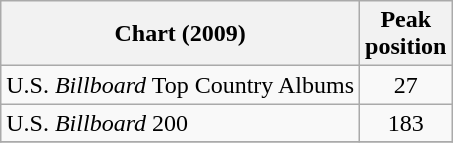<table class="wikitable">
<tr>
<th>Chart (2009)</th>
<th>Peak<br>position</th>
</tr>
<tr>
<td>U.S. <em>Billboard</em> Top Country Albums</td>
<td align="center">27</td>
</tr>
<tr>
<td>U.S. <em>Billboard</em> 200</td>
<td align="center">183</td>
</tr>
<tr>
</tr>
</table>
